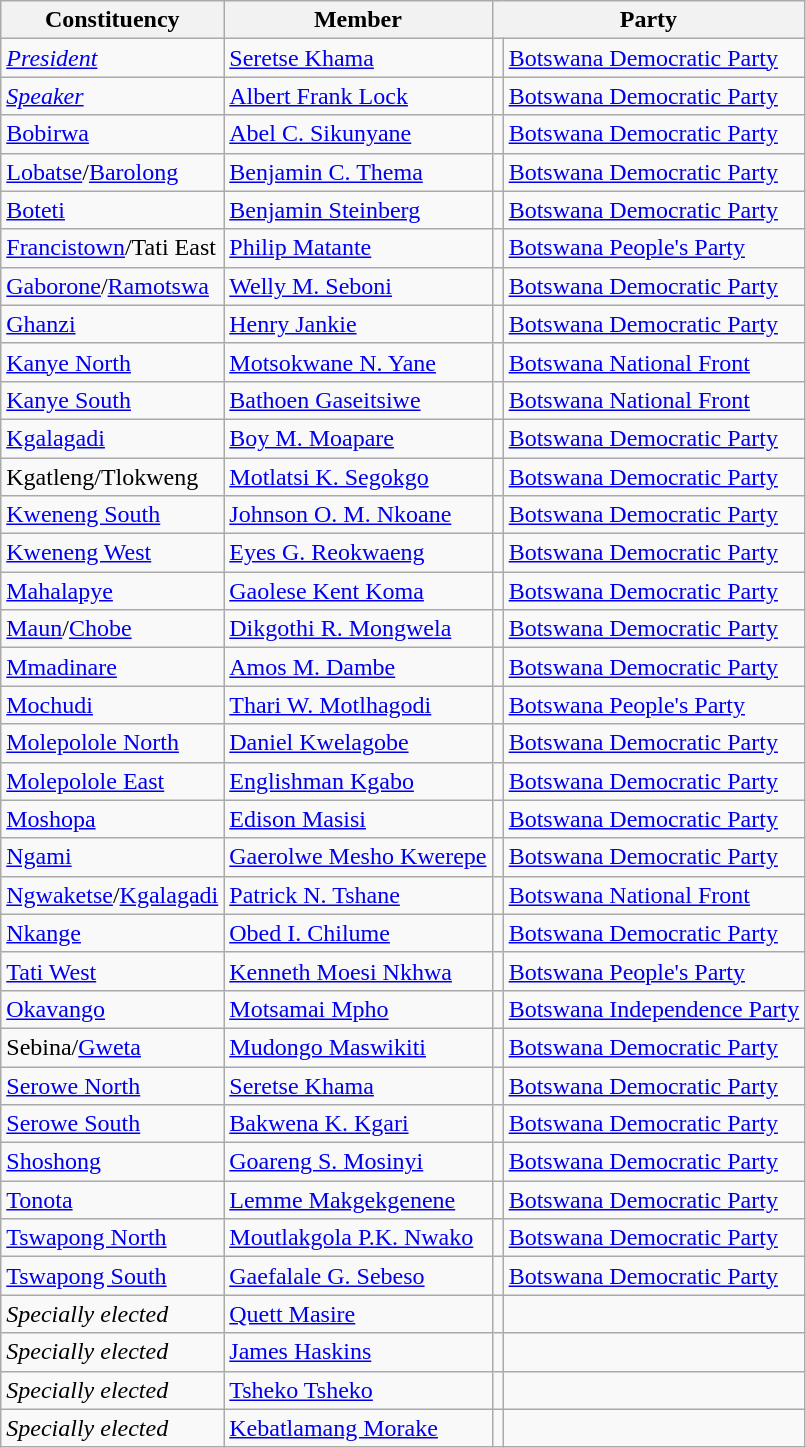<table class="wikitable sortable">
<tr>
<th>Constituency</th>
<th>Member</th>
<th colspan=2>Party</th>
</tr>
<tr>
<td><em><a href='#'>President</a></em></td>
<td><a href='#'>Seretse Khama</a></td>
<td bgcolor=></td>
<td><a href='#'>Botswana Democratic Party</a></td>
</tr>
<tr>
<td><a href='#'><em>Speaker</em></a></td>
<td><a href='#'>Albert Frank Lock</a></td>
<td bgcolor=></td>
<td><a href='#'>Botswana Democratic Party</a></td>
</tr>
<tr>
<td><a href='#'>Bobirwa</a></td>
<td><a href='#'>Abel C. Sikunyane</a></td>
<td bgcolor=></td>
<td><a href='#'>Botswana Democratic Party</a></td>
</tr>
<tr>
<td><a href='#'>Lobatse</a>/<a href='#'>Barolong</a></td>
<td><a href='#'>Benjamin C. Thema</a></td>
<td bgcolor=></td>
<td><a href='#'>Botswana Democratic Party</a></td>
</tr>
<tr>
<td><a href='#'>Boteti</a></td>
<td><a href='#'>Benjamin Steinberg</a></td>
<td bgcolor=></td>
<td><a href='#'>Botswana Democratic Party</a></td>
</tr>
<tr>
<td><a href='#'>Francistown</a>/Tati East</td>
<td><a href='#'>Philip Matante</a></td>
<td bgcolor=></td>
<td><a href='#'>Botswana People's Party</a></td>
</tr>
<tr>
<td><a href='#'>Gaborone</a>/<a href='#'>Ramotswa</a></td>
<td><a href='#'>Welly M. Seboni</a></td>
<td bgcolor=></td>
<td><a href='#'>Botswana Democratic Party</a></td>
</tr>
<tr>
<td><a href='#'>Ghanzi</a></td>
<td><a href='#'>Henry Jankie</a></td>
<td bgcolor=></td>
<td><a href='#'>Botswana Democratic Party</a></td>
</tr>
<tr>
<td><a href='#'>Kanye North</a></td>
<td><a href='#'>Motsokwane N. Yane</a></td>
<td bgcolor=></td>
<td><a href='#'>Botswana National Front</a></td>
</tr>
<tr>
<td><a href='#'>Kanye South</a></td>
<td><a href='#'>Bathoen Gaseitsiwe</a></td>
<td bgcolor=></td>
<td><a href='#'>Botswana National Front</a></td>
</tr>
<tr>
<td><a href='#'>Kgalagadi</a></td>
<td><a href='#'>Boy M. Moapare</a></td>
<td bgcolor=></td>
<td><a href='#'>Botswana Democratic Party</a></td>
</tr>
<tr>
<td>Kgatleng/Tlokweng</td>
<td><a href='#'>Motlatsi K. Segokgo</a></td>
<td bgcolor=></td>
<td><a href='#'>Botswana Democratic Party</a></td>
</tr>
<tr>
<td><a href='#'>Kweneng South</a></td>
<td><a href='#'>Johnson O. M. Nkoane</a></td>
<td bgcolor=></td>
<td><a href='#'>Botswana Democratic Party</a></td>
</tr>
<tr>
<td><a href='#'>Kweneng West</a></td>
<td><a href='#'>Eyes G. Reokwaeng</a></td>
<td bgcolor=></td>
<td><a href='#'>Botswana Democratic Party</a></td>
</tr>
<tr>
<td><a href='#'>Mahalapye</a></td>
<td><a href='#'>Gaolese Kent Koma</a></td>
<td bgcolor=></td>
<td><a href='#'>Botswana Democratic Party</a></td>
</tr>
<tr>
<td><a href='#'>Maun</a>/<a href='#'>Chobe</a></td>
<td><a href='#'>Dikgothi R. Mongwela</a></td>
<td bgcolor=></td>
<td><a href='#'>Botswana Democratic Party</a></td>
</tr>
<tr>
<td><a href='#'>Mmadinare</a></td>
<td><a href='#'>Amos M. Dambe</a></td>
<td bgcolor=></td>
<td><a href='#'>Botswana Democratic Party</a></td>
</tr>
<tr>
<td><a href='#'>Mochudi</a></td>
<td><a href='#'>Thari W. Motlhagodi</a></td>
<td bgcolor=></td>
<td><a href='#'>Botswana People's Party</a></td>
</tr>
<tr>
<td><a href='#'>Molepolole North</a></td>
<td><a href='#'>Daniel Kwelagobe</a></td>
<td bgcolor=></td>
<td><a href='#'>Botswana Democratic Party</a></td>
</tr>
<tr>
<td><a href='#'>Molepolole East</a></td>
<td><a href='#'>Englishman Kgabo</a></td>
<td bgcolor=></td>
<td><a href='#'>Botswana Democratic Party</a></td>
</tr>
<tr>
<td><a href='#'>Moshopa</a></td>
<td><a href='#'>Edison Masisi</a></td>
<td bgcolor=></td>
<td><a href='#'>Botswana Democratic Party</a></td>
</tr>
<tr>
<td><a href='#'>Ngami</a></td>
<td><a href='#'>Gaerolwe Mesho Kwerepe</a></td>
<td bgcolor=></td>
<td><a href='#'>Botswana Democratic Party</a></td>
</tr>
<tr>
<td><a href='#'>Ngwaketse</a>/<a href='#'>Kgalagadi</a></td>
<td><a href='#'>Patrick N. Tshane</a></td>
<td bgcolor=></td>
<td><a href='#'>Botswana National Front</a></td>
</tr>
<tr>
<td><a href='#'>Nkange</a></td>
<td><a href='#'>Obed I. Chilume</a></td>
<td bgcolor=></td>
<td><a href='#'>Botswana Democratic Party</a></td>
</tr>
<tr>
<td><a href='#'>Tati West</a></td>
<td><a href='#'>Kenneth Moesi Nkhwa</a></td>
<td bgcolor=></td>
<td><a href='#'>Botswana People's Party</a></td>
</tr>
<tr>
<td><a href='#'>Okavango</a></td>
<td><a href='#'>Motsamai Mpho</a></td>
<td bgcolor=></td>
<td><a href='#'>Botswana Independence Party</a></td>
</tr>
<tr>
<td>Sebina/<a href='#'>Gweta</a></td>
<td><a href='#'>Mudongo Maswikiti</a></td>
<td bgcolor=></td>
<td><a href='#'>Botswana Democratic Party</a></td>
</tr>
<tr>
<td><a href='#'>Serowe North</a></td>
<td><a href='#'>Seretse Khama</a></td>
<td bgcolor=></td>
<td><a href='#'>Botswana Democratic Party</a></td>
</tr>
<tr>
<td><a href='#'>Serowe South</a></td>
<td><a href='#'>Bakwena K. Kgari</a></td>
<td bgcolor=></td>
<td><a href='#'>Botswana Democratic Party</a></td>
</tr>
<tr>
<td><a href='#'>Shoshong</a></td>
<td><a href='#'>Goareng S. Mosinyi</a></td>
<td bgcolor=></td>
<td><a href='#'>Botswana Democratic Party</a></td>
</tr>
<tr>
<td><a href='#'>Tonota</a></td>
<td><a href='#'>Lemme Makgekgenene</a></td>
<td bgcolor=></td>
<td><a href='#'>Botswana Democratic Party</a></td>
</tr>
<tr>
<td><a href='#'>Tswapong North</a></td>
<td><a href='#'>Moutlakgola P.K. Nwako</a></td>
<td bgcolor=></td>
<td><a href='#'>Botswana Democratic Party</a></td>
</tr>
<tr>
<td><a href='#'>Tswapong South</a></td>
<td><a href='#'>Gaefalale G. Sebeso</a></td>
<td bgcolor=></td>
<td><a href='#'>Botswana Democratic Party</a></td>
</tr>
<tr>
<td><em>Specially elected</em></td>
<td><a href='#'>Quett Masire</a></td>
<td></td>
<td></td>
</tr>
<tr>
<td><em>Specially elected</em></td>
<td><a href='#'>James Haskins</a></td>
<td></td>
<td></td>
</tr>
<tr>
<td><em>Specially elected</em></td>
<td><a href='#'>Tsheko Tsheko</a></td>
<td></td>
<td></td>
</tr>
<tr>
<td><em>Specially elected</em></td>
<td><a href='#'>Kebatlamang Morake</a></td>
<td></td>
<td></td>
</tr>
</table>
